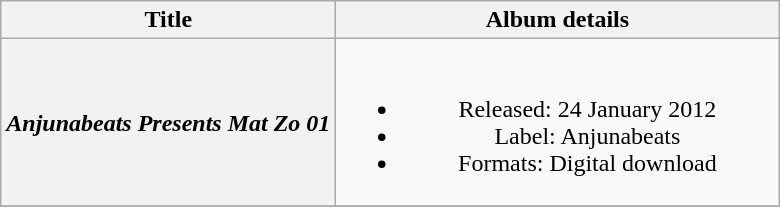<table class="wikitable plainrowheaders" style="text-align:center;">
<tr>
<th scope="col" rowspan="1">Title</th>
<th scope="col" rowspan="1" style="width:18em;">Album details</th>
</tr>
<tr>
<th scope="row"><em>Anjunabeats Presents Mat Zo 01</em></th>
<td><br><ul><li>Released: 24 January 2012</li><li>Label: Anjunabeats</li><li>Formats: Digital download</li></ul></td>
</tr>
<tr>
</tr>
</table>
